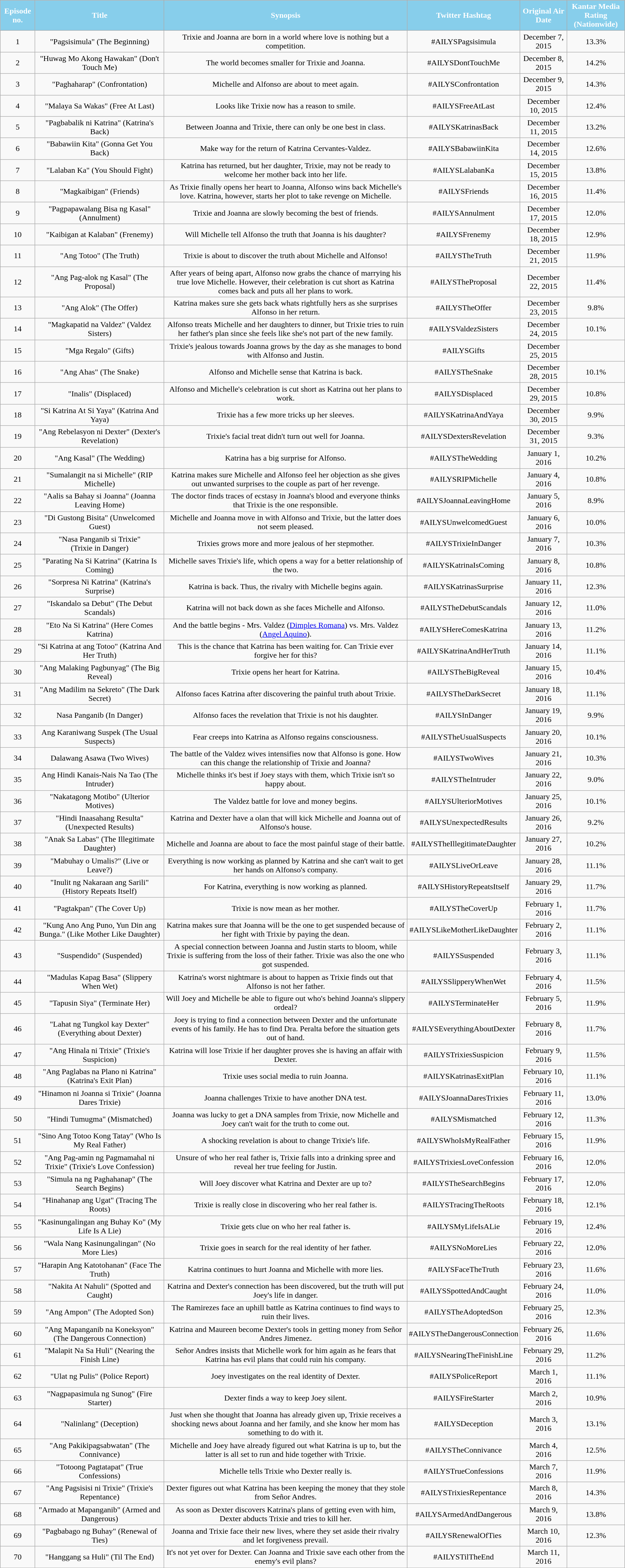<table class="wikitable" style="text-align:center; font-size:100%; line-height:18px;" width="100%">
<tr>
<th style="background:#87CEEB; color:#ffffff">Episode no.</th>
<th style="background:#87CEEB; color:#ffffff">Title</th>
<th style="background:#87CEEB; color:#ffffff">Synopsis</th>
<th style="background:#87CEEB; color:#ffffff">Twitter Hashtag</th>
<th style="background:#87CEEB; color:#ffffff">Original Air Date</th>
<th style="background:#87CEEB; color:#ffffff">Kantar Media Rating <br> (Nationwide)</th>
</tr>
<tr>
<td>1</td>
<td>"Pagsisimula" (The Beginning)</td>
<td>Trixie and Joanna are born in a world where love is nothing but a competition.</td>
<td>#AILYSPagsisimula</td>
<td>December 7, 2015</td>
<td>13.3%</td>
</tr>
<tr>
<td>2</td>
<td>"Huwag Mo Akong Hawakan" (Don't Touch Me)</td>
<td>The world becomes smaller for Trixie and Joanna.</td>
<td>#AILYSDontTouchMe</td>
<td>December 8, 2015</td>
<td>14.2%</td>
</tr>
<tr>
<td>3</td>
<td>"Paghaharap" (Confrontation)</td>
<td>Michelle and Alfonso are about to meet again.</td>
<td>#AILYSConfrontation</td>
<td>December 9, 2015</td>
<td>14.3%</td>
</tr>
<tr>
<td>4</td>
<td>"Malaya Sa Wakas" (Free At Last)</td>
<td>Looks like Trixie now has a reason to smile.</td>
<td>#AILYSFreeAtLast</td>
<td>December 10, 2015</td>
<td>12.4%</td>
</tr>
<tr>
<td>5</td>
<td>"Pagbabalik ni Katrina" (Katrina's Back)</td>
<td>Between Joanna and Trixie, there can only be one best in class.</td>
<td>#AILYSKatrinasBack</td>
<td>December 11, 2015</td>
<td>13.2%</td>
</tr>
<tr>
<td>6</td>
<td>"Babawiin Kita" (Gonna Get You Back)</td>
<td>Make way for the return of Katrina Cervantes-Valdez.</td>
<td>#AILYSBabawiinKita</td>
<td>December 14, 2015</td>
<td>12.6%</td>
</tr>
<tr>
<td>7</td>
<td>"Lalaban Ka" (You Should Fight)</td>
<td>Katrina has returned, but her daughter, Trixie, may not be ready to welcome her mother back into her life.</td>
<td>#AILYSLalabanKa</td>
<td>December 15, 2015</td>
<td>13.8%</td>
</tr>
<tr>
<td>8</td>
<td>"Magkaibigan" (Friends)</td>
<td>As Trixie finally opens her heart to Joanna, Alfonso wins back Michelle's love. Katrina, however, starts her plot to take revenge on Michelle.</td>
<td>#AILYSFriends</td>
<td>December 16, 2015</td>
<td>11.4%</td>
</tr>
<tr>
<td>9</td>
<td>"Pagpapawalang Bisa ng Kasal" (Annulment)</td>
<td>Trixie and Joanna are slowly becoming the best of friends.</td>
<td>#AILYSAnnulment</td>
<td>December 17, 2015</td>
<td>12.0%</td>
</tr>
<tr>
<td>10</td>
<td>"Kaibigan at Kalaban" (Frenemy)</td>
<td>Will Michelle tell Alfonso the truth that Joanna is his daughter?</td>
<td>#AILYSFrenemy</td>
<td>December 18, 2015</td>
<td>12.9%</td>
</tr>
<tr>
<td>11</td>
<td>"Ang Totoo" (The Truth)</td>
<td>Trixie is about to discover the truth about Michelle and Alfonso!</td>
<td>#AILYSTheTruth</td>
<td>December 21, 2015</td>
<td>11.9%</td>
</tr>
<tr>
<td>12</td>
<td>"Ang Pag-alok ng Kasal" (The Proposal)</td>
<td>After years of being apart, Alfonso now grabs the chance of marrying his true love Michelle. However, their celebration is cut short as Katrina comes back and puts all her plans to work.</td>
<td>#AILYSTheProposal</td>
<td>December 22, 2015</td>
<td>11.4%</td>
</tr>
<tr>
<td>13</td>
<td>"Ang Alok" (The Offer)</td>
<td>Katrina makes sure she gets back whats rightfully hers as she surprises Alfonso in her return.</td>
<td>#AILYSTheOffer</td>
<td>December 23, 2015</td>
<td>9.8%</td>
</tr>
<tr>
<td>14</td>
<td>"Magkapatid na Valdez" (Valdez Sisters)</td>
<td>Alfonso treats Michelle and her daughters to dinner, but Trixie tries to ruin her father's plan since she feels like she's not part of the new family.</td>
<td>#AILYSValdezSisters</td>
<td>December 24, 2015</td>
<td>10.1%</td>
</tr>
<tr>
<td>15</td>
<td>"Mga Regalo" (Gifts)</td>
<td>Trixie's jealous towards Joanna grows by the day as she manages to bond with Alfonso and Justin.</td>
<td>#AILYSGifts</td>
<td>December 25, 2015</td>
<td></td>
</tr>
<tr>
<td>16</td>
<td>"Ang Ahas" (The Snake)</td>
<td>Alfonso and Michelle sense that Katrina is back.</td>
<td>#AILYSTheSnake</td>
<td>December 28, 2015</td>
<td>10.1%</td>
</tr>
<tr>
<td>17</td>
<td>"Inalis" (Displaced)</td>
<td>Alfonso and Michelle's celebration is cut short as Katrina out her plans to work.</td>
<td>#AILYSDisplaced</td>
<td>December 29, 2015</td>
<td>10.8%</td>
</tr>
<tr>
<td>18</td>
<td>"Si Katrina At Si Yaya" (Katrina And Yaya)</td>
<td>Trixie has a few more tricks up her sleeves.</td>
<td>#AILYSKatrinaAndYaya</td>
<td>December 30, 2015</td>
<td>9.9%</td>
</tr>
<tr>
<td>19</td>
<td>"Ang Rebelasyon ni Dexter" (Dexter's Revelation)</td>
<td>Trixie's facial treat didn't turn out well for Joanna.</td>
<td>#AILYSDextersRevelation</td>
<td>December 31, 2015</td>
<td>9.3%</td>
</tr>
<tr>
<td>20</td>
<td>"Ang Kasal" (The Wedding)</td>
<td>Katrina has a big surprise for Alfonso.</td>
<td>#AILYSTheWedding</td>
<td>January 1, 2016</td>
<td>10.2%</td>
</tr>
<tr>
<td>21</td>
<td>"Sumalangit na si Michelle" (RIP Michelle)</td>
<td>Katrina makes sure Michelle and Alfonso feel her objection as she gives out unwanted surprises to the couple as part of her revenge.</td>
<td>#AILYSRIPMichelle</td>
<td>January 4, 2016</td>
<td>10.8%</td>
</tr>
<tr>
<td>22</td>
<td>"Aalis sa Bahay si Joanna" (Joanna Leaving Home)</td>
<td>The doctor finds traces of ecstasy in Joanna's blood and everyone thinks that Trixie is the one responsible.</td>
<td>#AILYSJoannaLeavingHome</td>
<td>January 5, 2016</td>
<td>8.9%</td>
</tr>
<tr>
<td>23</td>
<td>"Di Gustong Bisita" (Unwelcomed Guest)</td>
<td>Michelle and Joanna move in with Alfonso and Trixie, but the latter does not seem pleased.</td>
<td>#AILYSUnwelcomedGuest</td>
<td>January 6, 2016</td>
<td>10.0%</td>
</tr>
<tr>
<td>24</td>
<td>"Nasa Panganib si Trixie"<br>(Trixie in Danger)</td>
<td>Trixies grows more and more jealous of her stepmother.</td>
<td>#AILYSTrixieInDanger</td>
<td>January 7, 2016</td>
<td>10.3%</td>
</tr>
<tr>
<td>25</td>
<td>"Parating Na Si Katrina" (Katrina Is Coming)</td>
<td>Michelle saves Trixie's life, which opens a way for a better relationship of the two.</td>
<td>#AILYSKatrinaIsComing</td>
<td>January 8, 2016</td>
<td>10.8%</td>
</tr>
<tr>
<td>26</td>
<td>"Sorpresa Ni Katrina" (Katrina's Surprise)</td>
<td>Katrina is back. Thus, the rivalry with Michelle begins again.</td>
<td>#AILYSKatrinasSurprise</td>
<td>January 11, 2016</td>
<td>12.3%</td>
</tr>
<tr>
<td>27</td>
<td>"Iskandalo sa Debut" (The Debut Scandals)</td>
<td>Katrina will not back down as she faces Michelle and Alfonso.</td>
<td>#AILYSTheDebutScandals</td>
<td>January 12, 2016</td>
<td>11.0%</td>
</tr>
<tr>
<td>28</td>
<td>"Eto Na Si Katrina" (Here Comes Katrina)</td>
<td>And the battle begins - Mrs. Valdez (<a href='#'>Dimples Romana</a>) vs. Mrs. Valdez (<a href='#'>Angel Aquino</a>).</td>
<td>#AILYSHereComesKatrina</td>
<td>January 13, 2016</td>
<td>11.2%</td>
</tr>
<tr>
<td>29</td>
<td>"Si Katrina at ang Totoo" (Katrina And Her Truth)</td>
<td>This is the chance that Katrina has been waiting for. Can Trixie ever forgive her for this?</td>
<td>#AILYSKatrinaAndHerTruth</td>
<td>January 14, 2016</td>
<td>11.1%</td>
</tr>
<tr>
<td>30</td>
<td>"Ang Malaking Pagbunyag" (The Big Reveal)</td>
<td>Trixie opens her heart for Katrina.</td>
<td>#AILYSTheBigReveal</td>
<td>January 15, 2016</td>
<td>10.4%</td>
</tr>
<tr>
<td>31</td>
<td>"Ang Madilim na Sekreto" (The Dark Secret)</td>
<td>Alfonso faces Katrina after discovering the painful truth about Trixie.</td>
<td>#AILYSTheDarkSecret</td>
<td>January 18, 2016</td>
<td>11.1%</td>
</tr>
<tr>
<td>32</td>
<td>Nasa Panganib (In Danger)</td>
<td>Alfonso faces the revelation that Trixie is not his daughter.</td>
<td>#AILYSInDanger</td>
<td>January 19, 2016</td>
<td>9.9%</td>
</tr>
<tr>
<td>33</td>
<td>Ang Karaniwang Suspek (The Usual Suspects)</td>
<td>Fear creeps into Katrina as Alfonso regains consciousness.</td>
<td>#AILYSTheUsualSuspects</td>
<td>January 20, 2016</td>
<td>10.1%</td>
</tr>
<tr>
<td>34</td>
<td>Dalawang Asawa (Two Wives)</td>
<td>The battle of the Valdez wives intensifies now that Alfonso is gone. How can this change the relationship of Trixie and Joanna?</td>
<td>#AILYSTwoWives</td>
<td>January 21, 2016</td>
<td>10.3%</td>
</tr>
<tr>
<td>35</td>
<td>Ang Hindi Kanais-Nais Na Tao (The Intruder)</td>
<td>Michelle thinks it's best if Joey stays with them, which Trixie isn't so happy about.</td>
<td>#AILYSTheIntruder</td>
<td>January 22, 2016</td>
<td>9.0%</td>
</tr>
<tr>
<td>36</td>
<td>"Nakatagong Motibo" (Ulterior Motives)</td>
<td>The Valdez battle for love and money begins.</td>
<td>#AILYSUlteriorMotives</td>
<td>January 25, 2016</td>
<td>10.1%</td>
</tr>
<tr>
<td>37</td>
<td>"Hindi Inaasahang Resulta" (Unexpected Results)</td>
<td>Katrina and Dexter have a olan that will kick Michelle and Joanna out of Alfonso's house.</td>
<td>#AILYSUnexpectedResults</td>
<td>January 26, 2016</td>
<td>9.2%</td>
</tr>
<tr>
<td>38</td>
<td>"Anak Sa Labas" (The Illegitimate Daughter)</td>
<td>Michelle and Joanna are about to face the most painful stage of their battle.</td>
<td>#AILYSTheIllegitimateDaughter</td>
<td>January 27, 2016</td>
<td>10.2%</td>
</tr>
<tr>
<td>39</td>
<td>"Mabuhay o Umalis?" (Live or Leave?)</td>
<td>Everything is now working as planned by Katrina and she can't wait to get her hands on Alfonso's company.</td>
<td>#AILYSLiveOrLeave</td>
<td>January 28, 2016</td>
<td>11.1%</td>
</tr>
<tr>
<td>40</td>
<td>"Inulit ng Nakaraan ang Sarili" (History Repeats Itself)</td>
<td>For Katrina, everything is now working as planned.</td>
<td>#AILYSHistoryRepeatsItself</td>
<td>January 29, 2016</td>
<td>11.7%</td>
</tr>
<tr>
<td>41</td>
<td>"Pagtakpan" (The Cover Up)</td>
<td>Trixie is now mean as her mother.</td>
<td>#AILYSTheCoverUp</td>
<td>February 1, 2016</td>
<td>11.7%</td>
</tr>
<tr>
<td>42</td>
<td>"Kung Ano Ang Puno, Yun Din ang Bunga." (Like Mother Like Daughter)</td>
<td>Katrina makes sure that Joanna will be the one to get suspended because of her fight with Trixie by paying the dean.</td>
<td>#AILYSLikeMotherLikeDaughter</td>
<td>February 2, 2016</td>
<td>11.1%</td>
</tr>
<tr>
<td>43</td>
<td>"Suspendido" (Suspended)</td>
<td>A special connection between Joanna and Justin starts to bloom, while Trixie is suffering from the loss of their father. Trixie was also the one who got suspended.</td>
<td>#AILYSSuspended</td>
<td>February 3, 2016</td>
<td>11.1%</td>
</tr>
<tr>
<td>44</td>
<td>"Madulas Kapag Basa" (Slippery When Wet)</td>
<td>Katrina's worst nightmare is about to happen as Trixie finds out that Alfonso is not her father.</td>
<td>#AILYSSlipperyWhenWet</td>
<td>February 4, 2016</td>
<td>11.5%</td>
</tr>
<tr>
<td>45</td>
<td>"Tapusin Siya" (Terminate Her)</td>
<td>Will Joey and Michelle be able to figure out who's behind Joanna's slippery ordeal?</td>
<td>#AILYSTerminateHer</td>
<td>February 5, 2016</td>
<td>11.9%</td>
</tr>
<tr>
<td>46</td>
<td>"Lahat ng Tungkol kay Dexter" (Everything about Dexter)</td>
<td>Joey is trying to find a connection between Dexter and the unfortunate events of his family. He has to find Dra. Peralta before the situation gets out of hand.</td>
<td>#AILYSEverythingAboutDexter</td>
<td>February 8, 2016</td>
<td>11.7%</td>
</tr>
<tr>
<td>47</td>
<td>"Ang Hinala ni Trixie" (Trixie's Suspicion)</td>
<td>Katrina will lose Trixie if her daughter proves she is having an affair with Dexter.</td>
<td>#AILYSTrixiesSuspicion</td>
<td>February 9, 2016</td>
<td>11.5%</td>
</tr>
<tr>
<td>48</td>
<td>"Ang Paglabas na Plano ni Katrina" (Katrina's Exit Plan)</td>
<td>Trixie uses social media to ruin Joanna.</td>
<td>#AILYSKatrinasExitPlan</td>
<td>February 10, 2016</td>
<td>11.1%</td>
</tr>
<tr>
<td>49</td>
<td>"Hinamon ni Joanna si Trixie" (Joanna Dares Trixie)</td>
<td>Joanna challenges Trixie to have another DNA test.</td>
<td>#AILYSJoannaDaresTrixies</td>
<td>February 11, 2016</td>
<td>13.0%</td>
</tr>
<tr>
<td>50</td>
<td>"Hindi Tumugma" (Mismatched)</td>
<td>Joanna was lucky to get a DNA samples from Trixie, now Michelle and Joey can't wait for the truth to come out.</td>
<td>#AILYSMismatched</td>
<td>February 12, 2016</td>
<td>11.3%</td>
</tr>
<tr>
<td>51</td>
<td>"Sino Ang Totoo Kong Tatay" (Who Is My Real Father)</td>
<td>A shocking revelation is about to change Trixie's life.</td>
<td>#AILYSWhoIsMyRealFather</td>
<td>February 15, 2016</td>
<td>11.9%</td>
</tr>
<tr>
<td>52</td>
<td>"Ang Pag-amin ng Pagmamahal ni Trixie" (Trixie's Love Confession)</td>
<td>Unsure of who her real father is, Trixie falls into a drinking spree and reveal her true feeling for Justin.</td>
<td>#AILYSTrixiesLoveConfession</td>
<td>February 16, 2016</td>
<td>12.0%</td>
</tr>
<tr>
<td>53</td>
<td>"Simula na ng Paghahanap" (The Search Begins)</td>
<td>Will Joey discover what Katrina and Dexter are up to?</td>
<td>#AILYSTheSearchBegins</td>
<td>February 17, 2016</td>
<td>12.0%</td>
</tr>
<tr>
<td>54</td>
<td>"Hinahanap ang Ugat" (Tracing The Roots)</td>
<td>Trixie is really close in discovering who her real father is.</td>
<td>#AILYSTracingTheRoots</td>
<td>February 18, 2016</td>
<td>12.1%</td>
</tr>
<tr>
<td>55</td>
<td>"Kasinungalingan ang Buhay Ko" (My Life Is A Lie)</td>
<td>Trixie gets clue on who her real father is.</td>
<td>#AILYSMyLifeIsALie</td>
<td>February 19, 2016</td>
<td>12.4%</td>
</tr>
<tr>
<td>56</td>
<td>"Wala Nang Kasinungalingan" (No More Lies)</td>
<td>Trixie goes in search  for the real identity of her father.</td>
<td>#AILYSNoMoreLies</td>
<td>February 22, 2016</td>
<td>12.0%</td>
</tr>
<tr>
<td>57</td>
<td>"Harapin Ang Katotohanan" (Face The Truth)</td>
<td>Katrina continues to hurt Joanna and Michelle with more lies.</td>
<td>#AILYSFaceTheTruth</td>
<td>February 23, 2016</td>
<td>11.6%</td>
</tr>
<tr>
<td>58</td>
<td>"Nakita At Nahuli" (Spotted and Caught)</td>
<td>Katrina and Dexter's connection has been discovered, but the truth will put Joey's life in danger.</td>
<td>#AILYSSpottedAndCaught</td>
<td>February 24, 2016</td>
<td>11.0%</td>
</tr>
<tr>
<td>59</td>
<td>"Ang Ampon" (The Adopted Son)</td>
<td>The Ramirezes face an uphill battle as Katrina continues to find ways to ruin their lives.</td>
<td>#AILYSTheAdoptedSon</td>
<td>February 25, 2016</td>
<td>12.3%</td>
</tr>
<tr>
<td>60</td>
<td>"Ang Mapanganib na Koneksyon" (The Dangerous Connection)</td>
<td>Katrina and Maureen become Dexter's tools in getting money from Señor Andres Jimenez.</td>
<td>#AILYSTheDangerousConnection</td>
<td>February 26, 2016</td>
<td>11.6%</td>
</tr>
<tr>
<td>61</td>
<td>"Malapit Na Sa Huli" (Nearing the Finish Line)</td>
<td>Señor Andres insists that Michelle work for him again as he fears that Katrina has evil plans that could ruin his company.</td>
<td>#AILYSNearingTheFinishLine</td>
<td>February 29, 2016</td>
<td>11.2%</td>
</tr>
<tr>
<td>62</td>
<td>"Ulat ng Pulis" (Police Report)</td>
<td>Joey investigates on the real identity of Dexter.</td>
<td>#AILYSPoliceReport</td>
<td>March 1, 2016</td>
<td>11.1%</td>
</tr>
<tr>
<td>63</td>
<td>"Nagpapasimula ng Sunog" (Fire Starter)</td>
<td>Dexter finds a way to keep Joey silent.</td>
<td>#AILYSFireStarter</td>
<td>March 2, 2016</td>
<td>10.9%</td>
</tr>
<tr>
<td>64</td>
<td>"Nalinlang" (Deception)</td>
<td>Just when she thought that Joanna has already given up, Trixie receives a shocking news about Joanna and her family, and she know her mom has something to do with it.</td>
<td>#AILYSDeception</td>
<td>March 3, 2016</td>
<td>13.1%</td>
</tr>
<tr>
<td>65</td>
<td>"Ang Pakikipagsabwatan" (The Connivance)</td>
<td>Michelle and Joey have already figured out what Katrina is up to, but the latter is all set to run and hide together with Trixie.</td>
<td>#AILYSTheConnivance</td>
<td>March 4, 2016</td>
<td>12.5%</td>
</tr>
<tr>
<td>66</td>
<td>"Totoong Pagtatapat" (True Confessions)</td>
<td>Michelle tells Trixie who Dexter really is.</td>
<td>#AILYSTrueConfessions</td>
<td>March 7, 2016</td>
<td>11.9%</td>
</tr>
<tr>
<td>67</td>
<td>"Ang Pagsisisi ni Trixie" (Trixie's Repentance)</td>
<td>Dexter figures out what Katrina has been keeping the money that they stole from Señor Andres.</td>
<td>#AILYSTrixiesRepentance</td>
<td>March 8, 2016</td>
<td>14.3%</td>
</tr>
<tr>
<td>68</td>
<td>"Armado at Mapanganib" (Armed and Dangerous)</td>
<td>As soon as Dexter discovers Katrina's plans of getting even with him, Dexter abducts Trixie and tries to kill her.</td>
<td>#AILYSArmedAndDangerous</td>
<td>March 9, 2016</td>
<td>13.8%</td>
</tr>
<tr>
<td>69</td>
<td>"Pagbabago ng Buhay" (Renewal of Ties)</td>
<td>Joanna and Trixie face their new lives, where they set aside their rivalry and let forgiveness prevail.</td>
<td>#AILYSRenewalOfTies</td>
<td>March 10, 2016</td>
<td>12.3%</td>
</tr>
<tr>
<td>70</td>
<td>"Hanggang sa Huli" (Til The End)</td>
<td>It's not yet over for Dexter. Can Joanna and Trixie save each other from the enemy's evil plans?</td>
<td>#AILYSTilTheEnd</td>
<td>March 11, 2016</td>
<td></td>
</tr>
</table>
